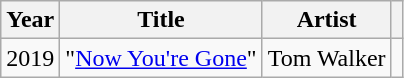<table class="wikitable sortable">
<tr>
<th>Year</th>
<th>Title</th>
<th>Artist</th>
<th scope=col class="unsortable"></th>
</tr>
<tr>
<td>2019</td>
<td>"<a href='#'>Now You're Gone</a>"</td>
<td>Tom Walker</td>
<td></td>
</tr>
</table>
